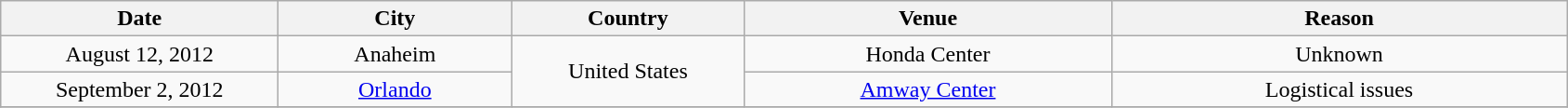<table class="wikitable" style="text-align:center;">
<tr>
<th scope="col" style="width:12em;">Date</th>
<th scope="col" style="width:10em;">City</th>
<th scope="col" style="width:10em;">Country</th>
<th scope="col" style="width:16em;">Venue</th>
<th scope="col" style="width:20em;">Reason</th>
</tr>
<tr>
<td>August 12, 2012</td>
<td>Anaheim</td>
<td rowspan="2">United States</td>
<td>Honda Center</td>
<td>Unknown</td>
</tr>
<tr>
<td>September 2, 2012</td>
<td><a href='#'>Orlando</a></td>
<td><a href='#'>Amway Center</a></td>
<td>Logistical issues</td>
</tr>
<tr>
</tr>
</table>
